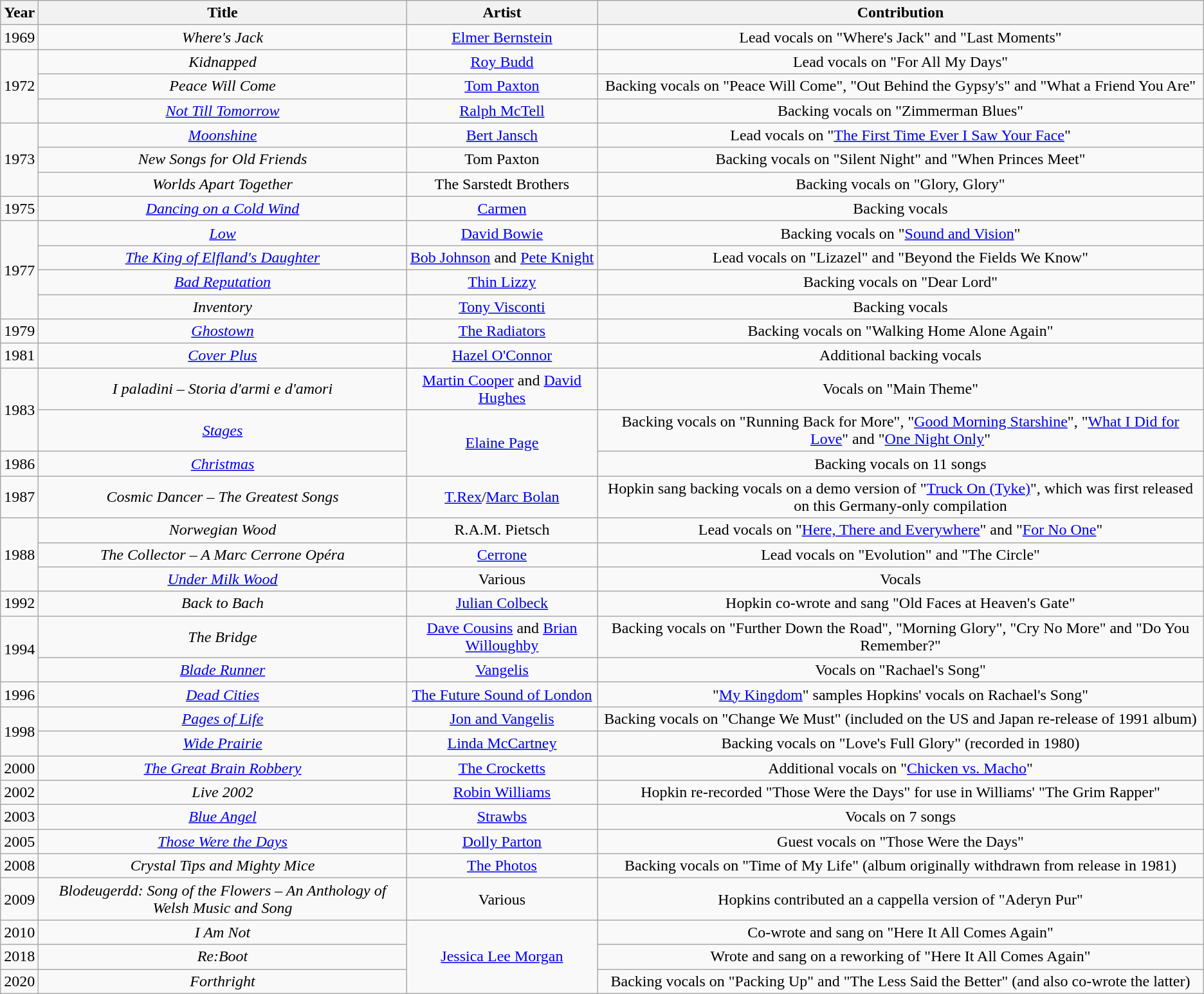<table class="wikitable" style="text-align:center">
<tr>
<th>Year</th>
<th>Title</th>
<th>Artist</th>
<th>Contribution</th>
</tr>
<tr>
<td>1969</td>
<td><em>Where's Jack</em></td>
<td><a href='#'>Elmer Bernstein</a></td>
<td>Lead vocals on "Where's Jack" and "Last Moments"</td>
</tr>
<tr>
<td rowspan="3">1972</td>
<td><em>Kidnapped</em></td>
<td><a href='#'>Roy Budd</a></td>
<td>Lead vocals on "For All My Days"</td>
</tr>
<tr>
<td><em>Peace Will Come</em></td>
<td><a href='#'>Tom Paxton</a></td>
<td>Backing vocals on "Peace Will Come", "Out Behind the Gypsy's" and "What a Friend You Are"</td>
</tr>
<tr>
<td><em><a href='#'>Not Till Tomorrow</a></em></td>
<td><a href='#'>Ralph McTell</a></td>
<td>Backing vocals on "Zimmerman Blues"</td>
</tr>
<tr>
<td rowspan="3">1973</td>
<td><em><a href='#'>Moonshine</a></em></td>
<td><a href='#'>Bert Jansch</a></td>
<td>Lead vocals on "<a href='#'>The First Time Ever I Saw Your Face</a>"</td>
</tr>
<tr>
<td><em>New Songs for Old Friends</em></td>
<td>Tom Paxton</td>
<td>Backing vocals on "Silent Night" and "When Princes Meet"</td>
</tr>
<tr>
<td><em>Worlds Apart Together</em></td>
<td>The Sarstedt Brothers</td>
<td>Backing vocals on "Glory, Glory"</td>
</tr>
<tr>
<td>1975</td>
<td><em><a href='#'>Dancing on a Cold Wind</a></em></td>
<td><a href='#'>Carmen</a></td>
<td>Backing vocals</td>
</tr>
<tr>
<td rowspan="4">1977</td>
<td><em><a href='#'>Low</a></em></td>
<td><a href='#'>David Bowie</a></td>
<td>Backing vocals on "<a href='#'>Sound and Vision</a>"</td>
</tr>
<tr>
<td><em><a href='#'>The King of Elfland's Daughter</a></em></td>
<td><a href='#'>Bob Johnson</a> and <a href='#'>Pete Knight</a></td>
<td>Lead vocals on "Lizazel" and "Beyond the Fields We Know"</td>
</tr>
<tr>
<td><em><a href='#'>Bad Reputation</a></em></td>
<td><a href='#'>Thin Lizzy</a></td>
<td>Backing vocals on "Dear Lord"</td>
</tr>
<tr>
<td><em>Inventory</em></td>
<td><a href='#'>Tony Visconti</a></td>
<td>Backing vocals</td>
</tr>
<tr>
<td>1979</td>
<td><em><a href='#'>Ghostown</a></em></td>
<td><a href='#'>The Radiators</a></td>
<td>Backing vocals on "Walking Home Alone Again"</td>
</tr>
<tr>
<td>1981</td>
<td><em><a href='#'>Cover Plus</a></em></td>
<td><a href='#'>Hazel O'Connor</a></td>
<td>Additional backing vocals</td>
</tr>
<tr>
<td rowspan="2">1983</td>
<td><em>I paladini – Storia d'armi e d'amori</em></td>
<td><a href='#'>Martin Cooper</a> and <a href='#'>David Hughes</a></td>
<td>Vocals on "Main Theme"</td>
</tr>
<tr>
<td><em><a href='#'>Stages</a></em></td>
<td rowspan="2"><a href='#'>Elaine Page</a></td>
<td>Backing vocals on "Running Back for More", "<a href='#'>Good Morning Starshine</a>", "<a href='#'>What I Did for Love</a>" and "<a href='#'>One Night Only</a>"</td>
</tr>
<tr>
<td>1986</td>
<td><em><a href='#'>Christmas</a></em></td>
<td>Backing vocals on 11 songs</td>
</tr>
<tr>
<td>1987</td>
<td><em>Cosmic Dancer – The Greatest Songs</em></td>
<td><a href='#'>T.Rex</a>/<a href='#'>Marc Bolan</a></td>
<td>Hopkin sang backing vocals on a demo version of "<a href='#'>Truck On (Tyke)</a>", which was first released on this Germany-only compilation</td>
</tr>
<tr>
<td rowspan="3">1988</td>
<td><em>Norwegian Wood</em></td>
<td>R.A.M. Pietsch</td>
<td>Lead vocals on "<a href='#'>Here, There and Everywhere</a>" and "<a href='#'>For No One</a>"</td>
</tr>
<tr>
<td><em>The Collector – A Marc Cerrone Opéra</em></td>
<td><a href='#'>Cerrone</a></td>
<td>Lead vocals on "Evolution" and "The Circle"</td>
</tr>
<tr>
<td><em><a href='#'>Under Milk Wood</a></em></td>
<td>Various</td>
<td>Vocals</td>
</tr>
<tr>
<td>1992</td>
<td><em>Back to Bach</em></td>
<td><a href='#'>Julian Colbeck</a></td>
<td>Hopkin co-wrote and sang "Old Faces at Heaven's Gate"</td>
</tr>
<tr>
<td rowspan="2">1994</td>
<td><em>The Bridge</em></td>
<td><a href='#'>Dave Cousins</a> and <a href='#'>Brian Willoughby</a></td>
<td>Backing vocals on "Further Down the Road", "Morning Glory", "Cry No More" and "Do You Remember?"</td>
</tr>
<tr>
<td><em><a href='#'>Blade Runner</a></em></td>
<td><a href='#'>Vangelis</a></td>
<td>Vocals on "Rachael's Song"</td>
</tr>
<tr>
<td>1996</td>
<td><em><a href='#'>Dead Cities</a></em></td>
<td><a href='#'>The Future Sound of London</a></td>
<td>"<a href='#'>My Kingdom</a>" samples Hopkins' vocals on Rachael's Song"</td>
</tr>
<tr>
<td rowspan="2">1998</td>
<td><em><a href='#'>Pages of Life</a></em></td>
<td><a href='#'>Jon and Vangelis</a></td>
<td>Backing vocals on "Change We Must" (included on the US and Japan re-release of 1991 album)</td>
</tr>
<tr>
<td><em><a href='#'>Wide Prairie</a></em></td>
<td><a href='#'>Linda McCartney</a></td>
<td>Backing vocals on "Love's Full Glory" (recorded in 1980)</td>
</tr>
<tr>
<td>2000</td>
<td><em><a href='#'>The Great Brain Robbery</a></em></td>
<td><a href='#'>The Crocketts</a></td>
<td>Additional vocals on "<a href='#'>Chicken vs. Macho</a>"</td>
</tr>
<tr>
<td>2002</td>
<td><em>Live 2002</em></td>
<td><a href='#'>Robin Williams</a></td>
<td>Hopkin re-recorded "Those Were the Days" for use in Williams' "The Grim Rapper"</td>
</tr>
<tr>
<td>2003</td>
<td><em><a href='#'>Blue Angel</a></em></td>
<td><a href='#'>Strawbs</a></td>
<td>Vocals on 7 songs</td>
</tr>
<tr>
<td>2005</td>
<td><em><a href='#'>Those Were the Days</a></em></td>
<td><a href='#'>Dolly Parton</a></td>
<td>Guest vocals on "Those Were the Days"</td>
</tr>
<tr>
<td>2008</td>
<td><em>Crystal Tips and Mighty Mice</em></td>
<td><a href='#'>The Photos</a></td>
<td>Backing vocals on "Time of My Life" (album originally withdrawn from release in 1981)</td>
</tr>
<tr>
<td>2009</td>
<td><em>Blodeugerdd: Song of the Flowers – An Anthology of Welsh Music and Song</em></td>
<td>Various</td>
<td>Hopkins contributed an a cappella version of "Aderyn Pur"</td>
</tr>
<tr>
<td>2010</td>
<td><em>I Am Not</em></td>
<td rowspan="3"><a href='#'>Jessica Lee Morgan</a></td>
<td>Co-wrote and sang on "Here It All Comes Again"</td>
</tr>
<tr>
<td>2018</td>
<td><em>Re:Boot</em></td>
<td>Wrote and sang on a reworking of "Here It All Comes Again"</td>
</tr>
<tr>
<td>2020</td>
<td><em>Forthright</em></td>
<td>Backing vocals on "Packing Up" and "The Less Said the Better" (and also co-wrote the latter)</td>
</tr>
</table>
